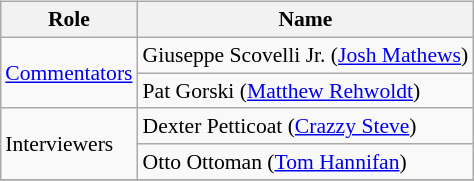<table class=wikitable style="font-size:90%; margin: 0.5em 0 0.5em 1em; float: right; clear: right;">
<tr>
<th>Role</th>
<th>Name</th>
</tr>
<tr>
<td rowspan=2><a href='#'>Commentators</a></td>
<td>Giuseppe Scovelli Jr. (<a href='#'>Josh Mathews</a>)</td>
</tr>
<tr>
<td>Pat Gorski (<a href='#'>Matthew Rehwoldt</a>)</td>
</tr>
<tr>
<td rowspan=2>Interviewers</td>
<td>Dexter Petticoat (<a href='#'>Crazzy Steve</a>)</td>
</tr>
<tr>
<td>Otto Ottoman (<a href='#'>Tom Hannifan</a>)</td>
</tr>
<tr>
</tr>
</table>
